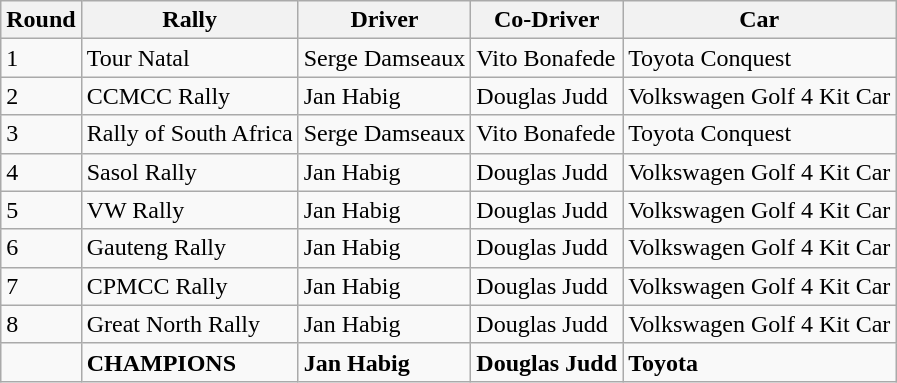<table class="wikitable">
<tr>
<th>Round</th>
<th>Rally</th>
<th>Driver</th>
<th>Co-Driver</th>
<th>Car</th>
</tr>
<tr>
<td>1</td>
<td>Tour Natal</td>
<td>Serge Damseaux</td>
<td>Vito Bonafede</td>
<td>Toyota Conquest</td>
</tr>
<tr>
<td>2</td>
<td>CCMCC Rally</td>
<td>Jan Habig</td>
<td>Douglas Judd</td>
<td>Volkswagen Golf 4 Kit Car</td>
</tr>
<tr>
<td>3</td>
<td>Rally of South Africa</td>
<td>Serge Damseaux</td>
<td>Vito Bonafede</td>
<td>Toyota Conquest</td>
</tr>
<tr>
<td>4</td>
<td>Sasol Rally</td>
<td>Jan Habig</td>
<td>Douglas Judd</td>
<td>Volkswagen Golf 4 Kit Car</td>
</tr>
<tr>
<td>5</td>
<td>VW Rally</td>
<td>Jan Habig</td>
<td>Douglas Judd</td>
<td>Volkswagen Golf 4 Kit Car</td>
</tr>
<tr>
<td>6</td>
<td>Gauteng Rally</td>
<td>Jan Habig</td>
<td>Douglas Judd</td>
<td>Volkswagen Golf 4 Kit Car</td>
</tr>
<tr>
<td>7</td>
<td>CPMCC Rally</td>
<td>Jan Habig</td>
<td>Douglas Judd</td>
<td>Volkswagen Golf 4 Kit Car</td>
</tr>
<tr>
<td>8</td>
<td>Great North Rally</td>
<td>Jan Habig</td>
<td>Douglas Judd</td>
<td>Volkswagen Golf 4 Kit Car</td>
</tr>
<tr>
<td></td>
<td><strong>CHAMPIONS</strong></td>
<td><strong>Jan Habig</strong></td>
<td><strong>Douglas Judd</strong></td>
<td><strong>Toyota</strong></td>
</tr>
</table>
